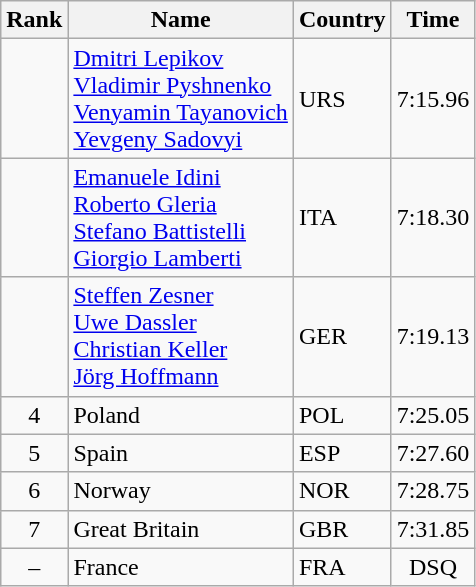<table class="wikitable">
<tr>
<th>Rank</th>
<th>Name</th>
<th>Country</th>
<th>Time</th>
</tr>
<tr>
<td align="center"></td>
<td><a href='#'>Dmitri Lepikov</a> <br> <a href='#'>Vladimir Pyshnenko</a> <br> <a href='#'>Venyamin Tayanovich</a> <br> <a href='#'>Yevgeny Sadovyi</a></td>
<td> URS</td>
<td align="center">7:15.96</td>
</tr>
<tr>
<td align="center"></td>
<td><a href='#'>Emanuele Idini</a> <br> <a href='#'>Roberto Gleria</a> <br> <a href='#'>Stefano Battistelli</a> <br> <a href='#'>Giorgio Lamberti</a></td>
<td> ITA</td>
<td align="center">7:18.30</td>
</tr>
<tr>
<td align="center"></td>
<td><a href='#'>Steffen Zesner</a> <br> <a href='#'>Uwe Dassler</a> <br> <a href='#'>Christian Keller</a> <br> <a href='#'>Jörg Hoffmann</a></td>
<td> GER</td>
<td align="center">7:19.13</td>
</tr>
<tr>
<td align="center">4</td>
<td>Poland</td>
<td> POL</td>
<td align="center">7:25.05</td>
</tr>
<tr>
<td align="center">5</td>
<td>Spain</td>
<td> ESP</td>
<td align="center">7:27.60</td>
</tr>
<tr>
<td align="center">6</td>
<td>Norway</td>
<td> NOR</td>
<td align="center">7:28.75</td>
</tr>
<tr>
<td align="center">7</td>
<td>Great Britain</td>
<td> GBR</td>
<td align="center">7:31.85</td>
</tr>
<tr>
<td align="center">–</td>
<td>France</td>
<td> FRA</td>
<td align="center">DSQ</td>
</tr>
</table>
